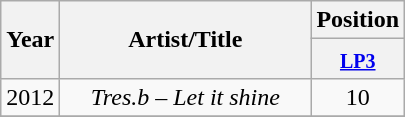<table class=wikitable style=text-align:center;>
<tr>
<th rowspan=2 width=30px>Year</th>
<th rowspan=2 width=160px>Artist/Title</th>
<th colspan=1>Position</th>
</tr>
<tr style="vertical-align:top;line-height:1.2">
<th width=25px><small><a href='#'>LP3</a></small></th>
</tr>
<tr>
<td align=left>2012</td>
<td align=center><em>Tres.b</em> – <em>Let it shine</em></td>
<td>10</td>
</tr>
<tr>
</tr>
</table>
